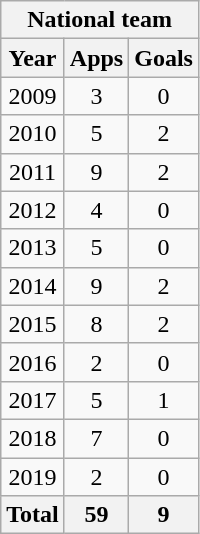<table class="wikitable" style="text-align:center">
<tr>
<th colspan=3>National team</th>
</tr>
<tr>
<th>Year</th>
<th>Apps</th>
<th>Goals</th>
</tr>
<tr>
<td>2009</td>
<td>3</td>
<td>0</td>
</tr>
<tr>
<td>2010</td>
<td>5</td>
<td>2</td>
</tr>
<tr>
<td>2011</td>
<td>9</td>
<td>2</td>
</tr>
<tr>
<td>2012</td>
<td>4</td>
<td>0</td>
</tr>
<tr>
<td>2013</td>
<td>5</td>
<td>0</td>
</tr>
<tr>
<td>2014</td>
<td>9</td>
<td>2</td>
</tr>
<tr>
<td>2015</td>
<td>8</td>
<td>2</td>
</tr>
<tr>
<td>2016</td>
<td>2</td>
<td>0</td>
</tr>
<tr>
<td>2017</td>
<td>5</td>
<td>1</td>
</tr>
<tr>
<td>2018</td>
<td>7</td>
<td>0</td>
</tr>
<tr>
<td>2019</td>
<td>2</td>
<td>0</td>
</tr>
<tr>
<th>Total</th>
<th>59</th>
<th>9</th>
</tr>
</table>
